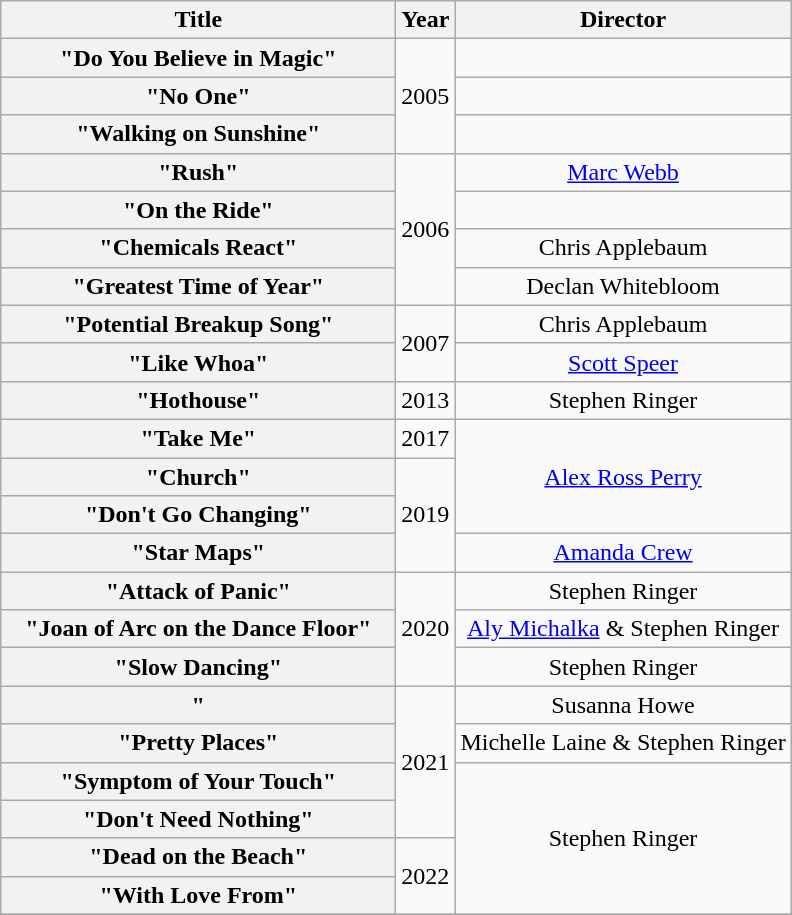<table class="wikitable plainrowheaders" style="text-align:center;">
<tr>
<th scope="col" style="width:16em;">Title</th>
<th>Year</th>
<th>Director</th>
</tr>
<tr>
<th scope="row">"Do You Believe in Magic"</th>
<td rowspan="3">2005</td>
<td></td>
</tr>
<tr>
<th scope="row">"No One"</th>
<td></td>
</tr>
<tr>
<th scope="row">"Walking on Sunshine"</th>
<td></td>
</tr>
<tr>
<th scope="row">"Rush"</th>
<td rowspan="4">2006</td>
<td><a href='#'>Marc Webb</a></td>
</tr>
<tr>
<th scope="row">"On the Ride"</th>
<td></td>
</tr>
<tr>
<th scope="row">"Chemicals React"</th>
<td>Chris Applebaum</td>
</tr>
<tr>
<th scope="row">"Greatest Time of Year"</th>
<td>Declan Whitebloom</td>
</tr>
<tr>
<th scope="row">"Potential Breakup Song"</th>
<td rowspan="2">2007</td>
<td>Chris Applebaum</td>
</tr>
<tr>
<th scope="row">"Like Whoa"</th>
<td><a href='#'>Scott Speer</a></td>
</tr>
<tr>
<th scope="row">"Hothouse"</th>
<td rowspan="1">2013</td>
<td>Stephen Ringer</td>
</tr>
<tr>
<th scope="row">"Take Me"</th>
<td rowspan="1">2017</td>
<td rowspan="3"><a href='#'>Alex Ross Perry</a></td>
</tr>
<tr>
<th scope="row">"Church"</th>
<td rowspan="3">2019</td>
</tr>
<tr>
<th scope="row">"Don't Go Changing"</th>
</tr>
<tr>
<th scope="row">"Star Maps"</th>
<td><a href='#'>Amanda Crew</a></td>
</tr>
<tr>
<th scope="row">"Attack of Panic"</th>
<td rowspan="3">2020</td>
<td>Stephen Ringer</td>
</tr>
<tr>
<th scope="row">"Joan of Arc on the Dance Floor"</th>
<td><a href='#'>Aly Michalka</a> & Stephen Ringer</td>
</tr>
<tr>
<th scope="row">"Slow Dancing"</th>
<td>Stephen Ringer</td>
</tr>
<tr>
<th scope="row">"</th>
<td rowspan="4">2021</td>
<td>Susanna Howe</td>
</tr>
<tr>
<th scope="row">"Pretty Places"</th>
<td>Michelle Laine & Stephen Ringer</td>
</tr>
<tr>
<th scope="row">"Symptom of Your Touch"</th>
<td rowspan = "4">Stephen Ringer</td>
</tr>
<tr>
<th scope="row">"Don't Need Nothing"</th>
</tr>
<tr>
<th scope="row">"Dead on the Beach"</th>
<td rowspan="2">2022</td>
</tr>
<tr>
<th scope="row">"With Love From"</th>
</tr>
<tr>
</tr>
</table>
